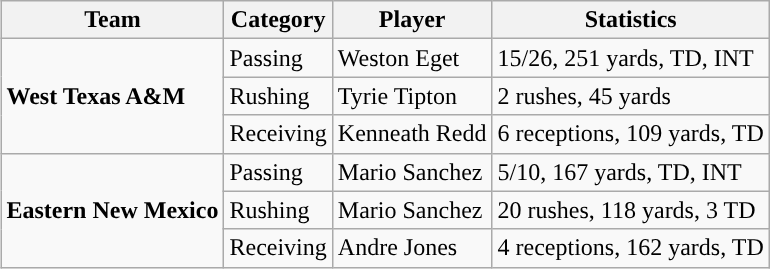<table class="wikitable" style="float: right;">
<tr>
<th>Team</th>
<th>Category</th>
<th>Player</th>
<th>Statistics</th>
</tr>
<tr>
<td rowspan=3><strong>West Texas A&M</strong></td>
<td>Passing</td>
<td>Weston Eget</td>
<td>15/26, 251 yards, TD, INT</td>
</tr>
<tr>
<td>Rushing</td>
<td>Tyrie Tipton</td>
<td>2 rushes, 45 yards</td>
</tr>
<tr>
<td>Receiving</td>
<td>Kenneath Redd</td>
<td>6 receptions, 109 yards, TD</td>
</tr>
<tr>
<td rowspan=3><strong>Eastern New Mexico</strong></td>
<td>Passing</td>
<td>Mario Sanchez</td>
<td>5/10, 167 yards, TD, INT</td>
</tr>
<tr>
<td>Rushing</td>
<td>Mario Sanchez</td>
<td>20 rushes, 118 yards, 3 TD</td>
</tr>
<tr>
<td>Receiving</td>
<td>Andre Jones</td>
<td>4 receptions, 162 yards, TD</td>
</tr>
</table>
